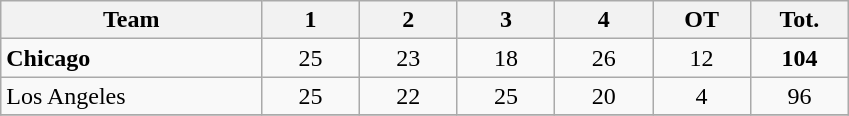<table class="wikitable">
<tr>
<th align=left width=16%>Team</th>
<th width=6%>1</th>
<th width=6%>2</th>
<th width=6%>3</th>
<th width=6%>4</th>
<th width=6%>OT</th>
<th width=6%>Tot.</th>
</tr>
<tr style="text-align:center;">
<td align=left><strong>Chicago</strong></td>
<td>25</td>
<td>23</td>
<td>18</td>
<td>26</td>
<td>12</td>
<td><strong>104</strong></td>
</tr>
<tr style="text-align:center;">
<td align=left>Los Angeles</td>
<td>25</td>
<td>22</td>
<td>25</td>
<td>20</td>
<td>4</td>
<td>96</td>
</tr>
<tr style="text-align:center;">
</tr>
</table>
